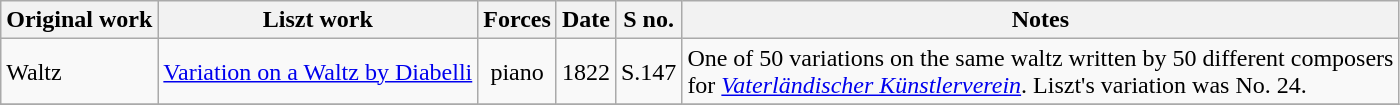<table class="wikitable">
<tr>
<th>Original work</th>
<th>Liszt work</th>
<th>Forces</th>
<th>Date</th>
<th>S no.</th>
<th>Notes</th>
</tr>
<tr>
<td>Waltz</td>
<td><a href='#'>Variation on a Waltz by Diabelli</a></td>
<td style="text-align: center">piano</td>
<td>1822</td>
<td>S.147</td>
<td>One of 50 variations on the same waltz written by 50 different composers <br>for <em><a href='#'>Vaterländischer Künstlerverein</a></em>.  Liszt's variation was No. 24.</td>
</tr>
<tr>
</tr>
</table>
